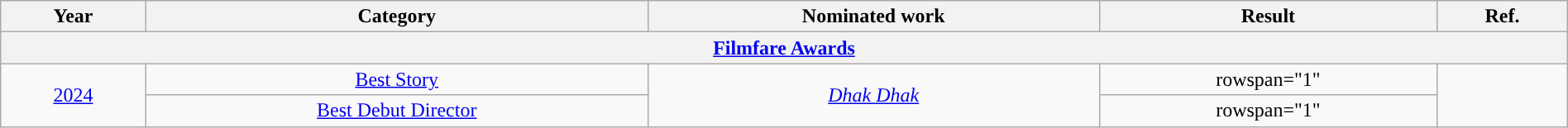<table class="wikitable sortable" style="width: 100%; text-align: center;">
<tr>
<th scope="col">Year</th>
<th scope="col">Category</th>
<th scope="col">Nominated work</th>
<th scope="col">Result</th>
<th scope="col">Ref.</th>
</tr>
<tr>
<th colspan="5" style="background:FFC1CC;"><a href='#'>Filmfare Awards</a></th>
</tr>
<tr>
<td rowspan="2"><a href='#'>2024</a></td>
<td rowspan="1"><a href='#'>Best Story</a></td>
<td rowspan="2"><em><a href='#'>Dhak Dhak</a></em></td>
<td>rowspan="1" </td>
<td rowspan="2"></td>
</tr>
<tr>
<td rowspan="1"><a href='#'>Best Debut Director</a></td>
<td>rowspan="1" </td>
</tr>
</table>
